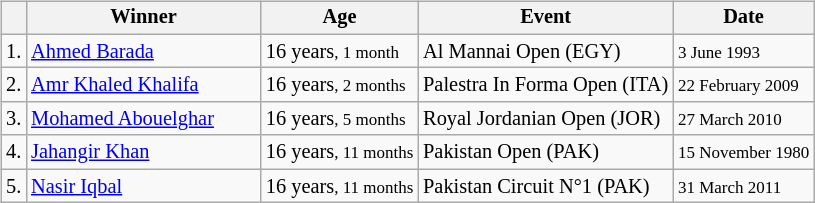<table>
<tr style="vertical-align:top; font-size:85%;">
<td><br><table class=wikitable>
<tr>
<th></th>
<th width=150>Winner</th>
<th>Age</th>
<th>Event</th>
<th>Date</th>
</tr>
<tr>
<td>1.</td>
<td> <a href='#'>Ahmed Barada</a></td>
<td>16 years<small>, 1 month</small></td>
<td>Al Mannai Open (EGY)</td>
<td><small>3 June 1993</small></td>
</tr>
<tr>
<td>2.</td>
<td> <a href='#'>Amr Khaled Khalifa</a></td>
<td>16 years<small>, 2 months</small></td>
<td>Palestra In Forma Open (ITA)</td>
<td><small>22 February 2009</small></td>
</tr>
<tr>
<td>3.</td>
<td> <a href='#'>Mohamed Abouelghar</a></td>
<td>16 years<small>, 5 months</small></td>
<td>Royal Jordanian Open (JOR)</td>
<td><small>27 March 2010</small></td>
</tr>
<tr>
<td>4.</td>
<td> <a href='#'>Jahangir Khan</a></td>
<td>16 years<small>, 11 months</small></td>
<td>Pakistan Open (PAK)</td>
<td><small>15 November 1980</small></td>
</tr>
<tr>
<td>5.</td>
<td> <a href='#'>Nasir Iqbal</a></td>
<td>16 years<small>, 11 months</small></td>
<td>Pakistan Circuit N°1 (PAK)</td>
<td><small>31 March 2011</small></td>
</tr>
</table>
</td>
</tr>
</table>
